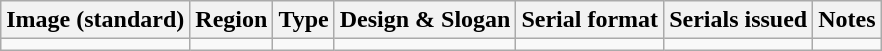<table class="wikitable">
<tr>
<th>Image (standard)</th>
<th>Region</th>
<th>Type</th>
<th>Design & Slogan</th>
<th>Serial format</th>
<th>Serials issued</th>
<th>Notes</th>
</tr>
<tr>
<td></td>
<td></td>
<td></td>
<td></td>
<td></td>
<td></td>
</tr>
</table>
